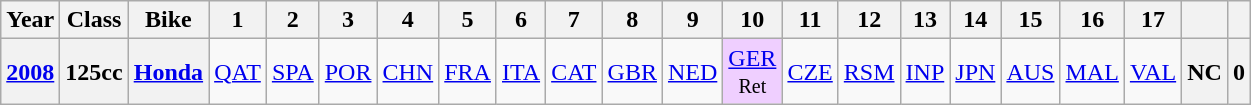<table class="wikitable" style="text-align:center">
<tr>
<th>Year</th>
<th>Class</th>
<th>Bike</th>
<th>1</th>
<th>2</th>
<th>3</th>
<th>4</th>
<th>5</th>
<th>6</th>
<th>7</th>
<th>8</th>
<th>9</th>
<th>10</th>
<th>11</th>
<th>12</th>
<th>13</th>
<th>14</th>
<th>15</th>
<th>16</th>
<th>17</th>
<th></th>
<th></th>
</tr>
<tr>
<th><a href='#'>2008</a></th>
<th>125cc</th>
<th><a href='#'>Honda</a></th>
<td><a href='#'>QAT</a></td>
<td><a href='#'>SPA</a></td>
<td><a href='#'>POR</a></td>
<td><a href='#'>CHN</a></td>
<td><a href='#'>FRA</a></td>
<td><a href='#'>ITA</a></td>
<td><a href='#'>CAT</a></td>
<td><a href='#'>GBR</a></td>
<td><a href='#'>NED</a></td>
<td style="background:#efcfff;"><a href='#'>GER</a><br><small>Ret</small></td>
<td><a href='#'>CZE</a></td>
<td><a href='#'>RSM</a></td>
<td><a href='#'>INP</a></td>
<td><a href='#'>JPN</a></td>
<td><a href='#'>AUS</a></td>
<td><a href='#'>MAL</a></td>
<td><a href='#'>VAL</a></td>
<th>NC</th>
<th>0</th>
</tr>
</table>
